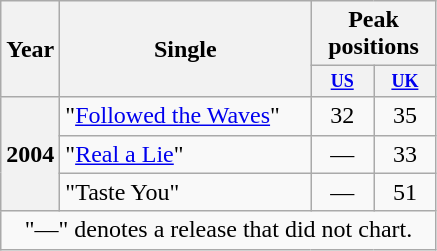<table class="wikitable plainrowheaders" style="text-align:left;">
<tr>
<th scope="col" rowspan="2">Year</th>
<th scope="col" rowspan="2" style="width:160px;">Single</th>
<th scope="col" colspan="2">Peak positions</th>
</tr>
<tr>
<th style="width:3em;font-size:75%"><a href='#'>US</a><br></th>
<th style="width:3em;font-size:75%"><a href='#'>UK</a><br></th>
</tr>
<tr>
<th scope "row" rowspan="3">2004</th>
<td>"<a href='#'>Followed the Waves</a>"</td>
<td style="text-align:center;">32</td>
<td style="text-align:center;">35</td>
</tr>
<tr>
<td>"<a href='#'>Real a Lie</a>"</td>
<td style="text-align:center;">—</td>
<td style="text-align:center;">33</td>
</tr>
<tr>
<td>"Taste You"</td>
<td style="text-align:center;">—</td>
<td style="text-align:center;">51</td>
</tr>
<tr>
<td style="text-align:center;" colspan="4">"—" denotes a release that did not chart.</td>
</tr>
</table>
